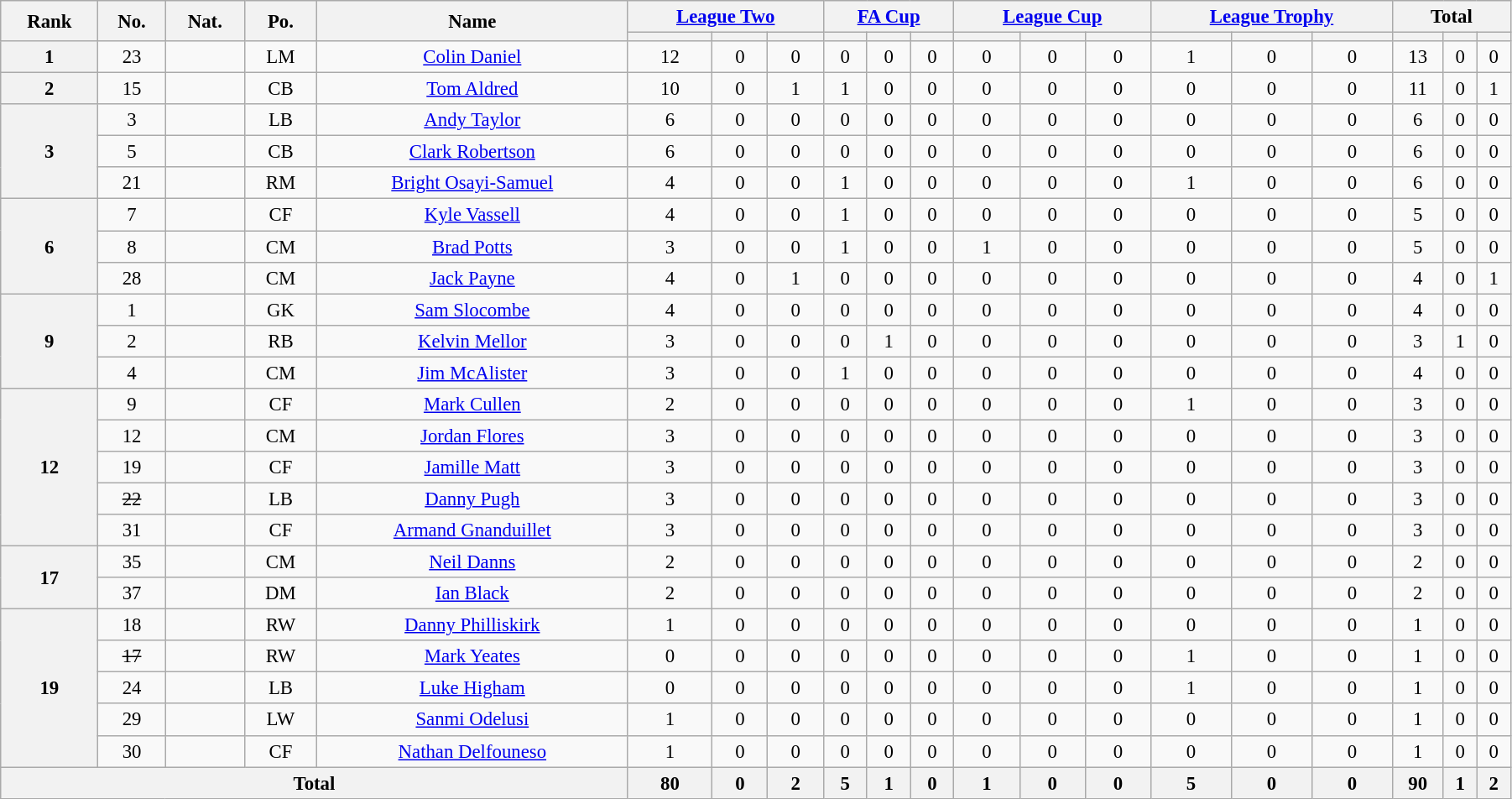<table class="wikitable" style="text-align:center; font-size:95%; width:95%;">
<tr>
<th rowspan=2>Rank</th>
<th rowspan=2>No.</th>
<th rowspan=2>Nat.</th>
<th rowspan=2>Po.</th>
<th rowspan=2>Name</th>
<th colspan=3><a href='#'>League Two</a></th>
<th colspan=3><a href='#'>FA Cup</a></th>
<th colspan=3><a href='#'>League Cup</a></th>
<th colspan=3><a href='#'>League Trophy</a></th>
<th colspan=3>Total</th>
</tr>
<tr>
<th></th>
<th></th>
<th></th>
<th></th>
<th></th>
<th></th>
<th></th>
<th></th>
<th></th>
<th></th>
<th></th>
<th></th>
<th></th>
<th></th>
<th></th>
</tr>
<tr>
<th rowspan=1>1</th>
<td>23</td>
<td></td>
<td>LM</td>
<td><a href='#'>Colin Daniel</a></td>
<td>12</td>
<td>0</td>
<td>0</td>
<td>0</td>
<td>0</td>
<td>0</td>
<td>0</td>
<td>0</td>
<td>0</td>
<td>1</td>
<td>0</td>
<td>0</td>
<td>13</td>
<td>0</td>
<td>0</td>
</tr>
<tr>
<th rowspan=1>2</th>
<td>15</td>
<td></td>
<td>CB</td>
<td><a href='#'>Tom Aldred</a></td>
<td>10</td>
<td>0</td>
<td>1</td>
<td>1</td>
<td>0</td>
<td>0</td>
<td>0</td>
<td>0</td>
<td>0</td>
<td>0</td>
<td>0</td>
<td>0</td>
<td>11</td>
<td>0</td>
<td>1</td>
</tr>
<tr>
<th rowspan=3>3</th>
<td>3</td>
<td></td>
<td>LB</td>
<td><a href='#'>Andy Taylor</a></td>
<td>6</td>
<td>0</td>
<td>0</td>
<td>0</td>
<td>0</td>
<td>0</td>
<td>0</td>
<td>0</td>
<td>0</td>
<td>0</td>
<td>0</td>
<td>0</td>
<td>6</td>
<td>0</td>
<td>0</td>
</tr>
<tr>
<td>5</td>
<td></td>
<td>CB</td>
<td><a href='#'>Clark Robertson</a></td>
<td>6</td>
<td>0</td>
<td>0</td>
<td>0</td>
<td>0</td>
<td>0</td>
<td>0</td>
<td>0</td>
<td>0</td>
<td>0</td>
<td>0</td>
<td>0</td>
<td>6</td>
<td>0</td>
<td>0</td>
</tr>
<tr>
<td>21</td>
<td></td>
<td>RM</td>
<td><a href='#'>Bright Osayi-Samuel</a></td>
<td>4</td>
<td>0</td>
<td>0</td>
<td>1</td>
<td>0</td>
<td>0</td>
<td>0</td>
<td>0</td>
<td>0</td>
<td>1</td>
<td>0</td>
<td>0</td>
<td>6</td>
<td>0</td>
<td>0</td>
</tr>
<tr>
<th rowspan=3>6</th>
<td>7</td>
<td></td>
<td>CF</td>
<td><a href='#'>Kyle Vassell</a></td>
<td>4</td>
<td>0</td>
<td>0</td>
<td>1</td>
<td>0</td>
<td>0</td>
<td>0</td>
<td>0</td>
<td>0</td>
<td>0</td>
<td>0</td>
<td>0</td>
<td>5</td>
<td>0</td>
<td>0</td>
</tr>
<tr>
<td>8</td>
<td></td>
<td>CM</td>
<td><a href='#'>Brad Potts</a></td>
<td>3</td>
<td>0</td>
<td>0</td>
<td>1</td>
<td>0</td>
<td>0</td>
<td>1</td>
<td>0</td>
<td>0</td>
<td>0</td>
<td>0</td>
<td>0</td>
<td>5</td>
<td>0</td>
<td>0</td>
</tr>
<tr>
<td>28</td>
<td></td>
<td>CM</td>
<td><a href='#'>Jack Payne</a></td>
<td>4</td>
<td>0</td>
<td>1</td>
<td>0</td>
<td>0</td>
<td>0</td>
<td>0</td>
<td>0</td>
<td>0</td>
<td>0</td>
<td>0</td>
<td>0</td>
<td>4</td>
<td>0</td>
<td>1</td>
</tr>
<tr>
<th rowspan=3>9</th>
<td>1</td>
<td></td>
<td>GK</td>
<td><a href='#'>Sam Slocombe</a></td>
<td>4</td>
<td>0</td>
<td>0</td>
<td>0</td>
<td>0</td>
<td>0</td>
<td>0</td>
<td>0</td>
<td>0</td>
<td>0</td>
<td>0</td>
<td>0</td>
<td>4</td>
<td>0</td>
<td>0</td>
</tr>
<tr>
<td>2</td>
<td></td>
<td>RB</td>
<td><a href='#'>Kelvin Mellor</a></td>
<td>3</td>
<td>0</td>
<td>0</td>
<td>0</td>
<td>1</td>
<td>0</td>
<td>0</td>
<td>0</td>
<td>0</td>
<td>0</td>
<td>0</td>
<td>0</td>
<td>3</td>
<td>1</td>
<td>0</td>
</tr>
<tr>
<td>4</td>
<td></td>
<td>CM</td>
<td><a href='#'>Jim McAlister</a></td>
<td>3</td>
<td>0</td>
<td>0</td>
<td>1</td>
<td>0</td>
<td>0</td>
<td>0</td>
<td>0</td>
<td>0</td>
<td>0</td>
<td>0</td>
<td>0</td>
<td>4</td>
<td>0</td>
<td>0</td>
</tr>
<tr>
<th rowspan=5>12</th>
<td>9</td>
<td></td>
<td>CF</td>
<td><a href='#'>Mark Cullen</a></td>
<td>2</td>
<td>0</td>
<td>0</td>
<td>0</td>
<td>0</td>
<td>0</td>
<td>0</td>
<td>0</td>
<td>0</td>
<td>1</td>
<td>0</td>
<td>0</td>
<td>3</td>
<td>0</td>
<td>0</td>
</tr>
<tr>
<td>12</td>
<td></td>
<td>CM</td>
<td><a href='#'>Jordan Flores</a></td>
<td>3</td>
<td>0</td>
<td>0</td>
<td>0</td>
<td>0</td>
<td>0</td>
<td>0</td>
<td>0</td>
<td>0</td>
<td>0</td>
<td>0</td>
<td>0</td>
<td>3</td>
<td>0</td>
<td>0</td>
</tr>
<tr>
<td>19</td>
<td></td>
<td>CF</td>
<td><a href='#'>Jamille Matt</a></td>
<td>3</td>
<td>0</td>
<td>0</td>
<td>0</td>
<td>0</td>
<td>0</td>
<td>0</td>
<td>0</td>
<td>0</td>
<td>0</td>
<td>0</td>
<td>0</td>
<td>3</td>
<td>0</td>
<td>0</td>
</tr>
<tr>
<td><s>22</s></td>
<td></td>
<td>LB</td>
<td><a href='#'>Danny Pugh</a></td>
<td>3</td>
<td>0</td>
<td>0</td>
<td>0</td>
<td>0</td>
<td>0</td>
<td>0</td>
<td>0</td>
<td>0</td>
<td>0</td>
<td>0</td>
<td>0</td>
<td>3</td>
<td>0</td>
<td>0</td>
</tr>
<tr>
<td>31</td>
<td></td>
<td>CF</td>
<td><a href='#'>Armand Gnanduillet</a></td>
<td>3</td>
<td>0</td>
<td>0</td>
<td>0</td>
<td>0</td>
<td>0</td>
<td>0</td>
<td>0</td>
<td>0</td>
<td>0</td>
<td>0</td>
<td>0</td>
<td>3</td>
<td>0</td>
<td>0</td>
</tr>
<tr>
<th rowspan=2>17</th>
<td>35</td>
<td></td>
<td>CM</td>
<td><a href='#'>Neil Danns</a></td>
<td>2</td>
<td>0</td>
<td>0</td>
<td>0</td>
<td>0</td>
<td>0</td>
<td>0</td>
<td>0</td>
<td>0</td>
<td>0</td>
<td>0</td>
<td>0</td>
<td>2</td>
<td>0</td>
<td>0</td>
</tr>
<tr>
<td>37</td>
<td></td>
<td>DM</td>
<td><a href='#'>Ian Black</a></td>
<td>2</td>
<td>0</td>
<td>0</td>
<td>0</td>
<td>0</td>
<td>0</td>
<td>0</td>
<td>0</td>
<td>0</td>
<td>0</td>
<td>0</td>
<td>0</td>
<td>2</td>
<td>0</td>
<td>0</td>
</tr>
<tr>
<th rowspan=5>19</th>
<td>18</td>
<td></td>
<td>RW</td>
<td><a href='#'>Danny Philliskirk</a></td>
<td>1</td>
<td>0</td>
<td>0</td>
<td>0</td>
<td>0</td>
<td>0</td>
<td>0</td>
<td>0</td>
<td>0</td>
<td>0</td>
<td>0</td>
<td>0</td>
<td>1</td>
<td>0</td>
<td>0</td>
</tr>
<tr>
<td><s>17</s></td>
<td></td>
<td>RW</td>
<td><a href='#'>Mark Yeates</a></td>
<td>0</td>
<td>0</td>
<td>0</td>
<td>0</td>
<td>0</td>
<td>0</td>
<td>0</td>
<td>0</td>
<td>0</td>
<td>1</td>
<td>0</td>
<td>0</td>
<td>1</td>
<td>0</td>
<td>0</td>
</tr>
<tr>
<td>24</td>
<td></td>
<td>LB</td>
<td><a href='#'>Luke Higham</a></td>
<td>0</td>
<td>0</td>
<td>0</td>
<td>0</td>
<td>0</td>
<td>0</td>
<td>0</td>
<td>0</td>
<td>0</td>
<td>1</td>
<td>0</td>
<td>0</td>
<td>1</td>
<td>0</td>
<td>0</td>
</tr>
<tr>
<td>29</td>
<td></td>
<td>LW</td>
<td><a href='#'>Sanmi Odelusi</a></td>
<td>1</td>
<td>0</td>
<td>0</td>
<td>0</td>
<td>0</td>
<td>0</td>
<td>0</td>
<td>0</td>
<td>0</td>
<td>0</td>
<td>0</td>
<td>0</td>
<td>1</td>
<td>0</td>
<td>0</td>
</tr>
<tr>
<td>30</td>
<td></td>
<td>CF</td>
<td><a href='#'>Nathan Delfouneso</a></td>
<td>1</td>
<td>0</td>
<td>0</td>
<td>0</td>
<td>0</td>
<td>0</td>
<td>0</td>
<td>0</td>
<td>0</td>
<td>0</td>
<td>0</td>
<td>0</td>
<td>1</td>
<td>0</td>
<td>0</td>
</tr>
<tr>
<th colspan=5>Total</th>
<th>80</th>
<th>0</th>
<th>2</th>
<th>5</th>
<th>1</th>
<th>0</th>
<th>1</th>
<th>0</th>
<th>0</th>
<th>5</th>
<th>0</th>
<th>0</th>
<th>90</th>
<th>1</th>
<th>2</th>
</tr>
</table>
